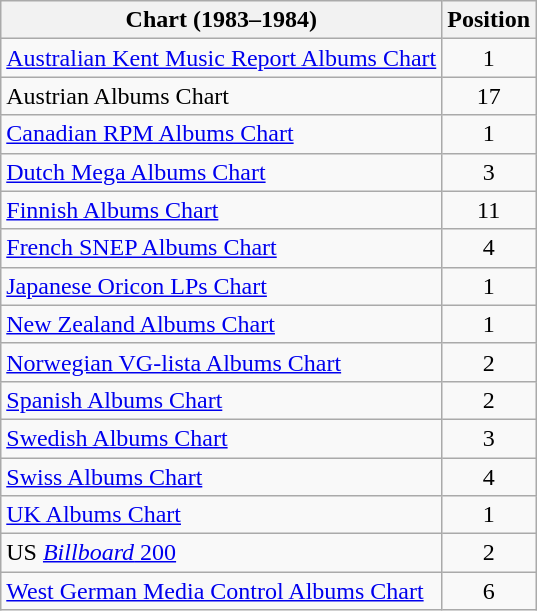<table class="wikitable sortable" style="text-align:center;">
<tr>
<th>Chart (1983–1984)</th>
<th>Position</th>
</tr>
<tr>
<td align="left"><a href='#'>Australian Kent Music Report Albums Chart</a></td>
<td>1</td>
</tr>
<tr>
<td align="left">Austrian Albums Chart</td>
<td>17</td>
</tr>
<tr>
<td align="left"><a href='#'>Canadian RPM Albums Chart</a></td>
<td>1</td>
</tr>
<tr>
<td align="left"><a href='#'>Dutch Mega Albums Chart</a></td>
<td>3</td>
</tr>
<tr>
<td align="left"><a href='#'>Finnish Albums Chart</a></td>
<td align="center">11</td>
</tr>
<tr>
<td align="left"><a href='#'>French SNEP Albums Chart</a></td>
<td>4</td>
</tr>
<tr>
<td align="left"><a href='#'>Japanese Oricon LPs Chart</a></td>
<td>1</td>
</tr>
<tr>
<td align="left"><a href='#'>New Zealand Albums Chart</a></td>
<td>1</td>
</tr>
<tr>
<td align="left"><a href='#'>Norwegian VG-lista Albums Chart</a></td>
<td>2</td>
</tr>
<tr>
<td align="left"><a href='#'>Spanish Albums Chart</a></td>
<td align="center">2</td>
</tr>
<tr>
<td align="left"><a href='#'>Swedish Albums Chart</a></td>
<td>3</td>
</tr>
<tr>
<td align="left"><a href='#'>Swiss Albums Chart</a></td>
<td>4</td>
</tr>
<tr>
<td align="left"><a href='#'>UK Albums Chart</a></td>
<td>1</td>
</tr>
<tr>
<td align="left">US <a href='#'><em>Billboard</em> 200</a></td>
<td>2</td>
</tr>
<tr>
<td align="left"><a href='#'>West German Media Control Albums Chart</a></td>
<td>6</td>
</tr>
</table>
